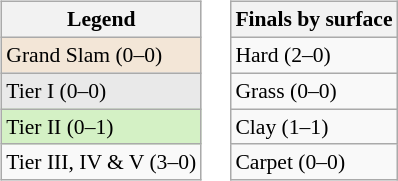<table>
<tr valign=top>
<td><br><table class="wikitable" style="font-size:90%;">
<tr>
<th>Legend</th>
</tr>
<tr>
<td style="background:#f3e6d7;">Grand Slam (0–0)</td>
</tr>
<tr>
<td style="background:#e9e9e9;">Tier I (0–0)</td>
</tr>
<tr>
<td style="background:#d4f1c5;">Tier II (0–1)</td>
</tr>
<tr>
<td>Tier III, IV & V (3–0)</td>
</tr>
</table>
</td>
<td><br><table class="wikitable" style="font-size:90%;">
<tr>
<th>Finals by surface</th>
</tr>
<tr>
<td>Hard (2–0)</td>
</tr>
<tr>
<td>Grass (0–0)</td>
</tr>
<tr>
<td>Clay (1–1)</td>
</tr>
<tr>
<td>Carpet (0–0)</td>
</tr>
</table>
</td>
</tr>
</table>
